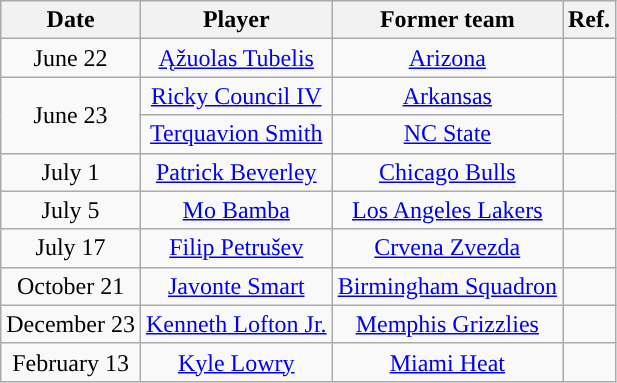<table class="wikitable sortable sortable" style="text-align: center">
<tr>
<th>Date</th>
<th>Player</th>
<th>Former team</th>
<th>Ref.</th>
</tr>
<tr>
<td>June 22</td>
<td><a href='#'>Ąžuolas Tubelis</a></td>
<td><a href='#'>Arizona</a></td>
<td></td>
</tr>
<tr>
<td rowspan=2>June 23</td>
<td><a href='#'>Ricky Council IV</a></td>
<td><a href='#'>Arkansas</a></td>
<td rowspan=2></td>
</tr>
<tr>
<td><a href='#'>Terquavion Smith</a></td>
<td><a href='#'>NC State</a></td>
</tr>
<tr>
<td>July 1</td>
<td><a href='#'>Patrick Beverley</a></td>
<td><a href='#'>Chicago Bulls</a></td>
<td></td>
</tr>
<tr>
<td>July 5</td>
<td><a href='#'>Mo Bamba</a></td>
<td><a href='#'>Los Angeles Lakers</a></td>
<td></td>
</tr>
<tr>
<td>July 17</td>
<td><a href='#'>Filip Petrušev</a></td>
<td><a href='#'>Crvena Zvezda</a></td>
<td></td>
</tr>
<tr>
<td>October 21</td>
<td><a href='#'>Javonte Smart</a></td>
<td><a href='#'>Birmingham Squadron</a></td>
<td></td>
</tr>
<tr>
<td>December 23</td>
<td><a href='#'>Kenneth Lofton Jr.</a></td>
<td><a href='#'>Memphis Grizzlies</a></td>
<td></td>
</tr>
<tr>
<td>February 13</td>
<td><a href='#'>Kyle Lowry</a></td>
<td><a href='#'>Miami Heat</a></td>
<td></td>
</tr>
</table>
